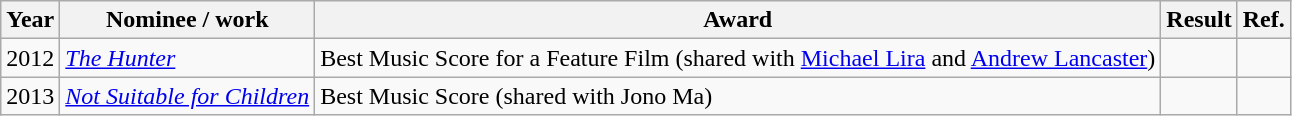<table class="wikitable">
<tr>
<th>Year</th>
<th>Nominee / work</th>
<th>Award</th>
<th>Result</th>
<th>Ref.</th>
</tr>
<tr>
<td>2012</td>
<td><em><a href='#'>The Hunter</a></em></td>
<td>Best Music Score for a Feature Film (shared with <a href='#'>Michael Lira</a> and <a href='#'>Andrew Lancaster</a>)</td>
<td></td>
<td></td>
</tr>
<tr>
<td>2013</td>
<td><em><a href='#'>Not Suitable for Children</a></em></td>
<td>Best Music Score (shared with Jono Ma)</td>
<td></td>
<td></td>
</tr>
</table>
